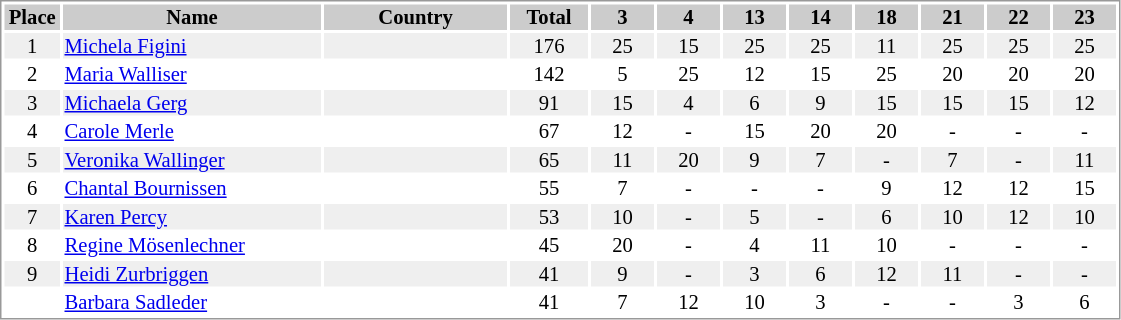<table border="0" style="border: 1px solid #999; background-color:#FFFFFF; text-align:center; font-size:86%; line-height:15px;">
<tr align="center" bgcolor="#CCCCCC">
<th width=35>Place</th>
<th width=170>Name</th>
<th width=120>Country</th>
<th width=50>Total</th>
<th width=40>3</th>
<th width=40>4</th>
<th width=40>13</th>
<th width=40>14</th>
<th width=40>18</th>
<th width=40>21</th>
<th width=40>22</th>
<th width=40>23</th>
</tr>
<tr bgcolor="#EFEFEF">
<td>1</td>
<td align="left"><a href='#'>Michela Figini</a></td>
<td align="left"></td>
<td>176</td>
<td>25</td>
<td>15</td>
<td>25</td>
<td>25</td>
<td>11</td>
<td>25</td>
<td>25</td>
<td>25</td>
</tr>
<tr>
<td>2</td>
<td align="left"><a href='#'>Maria Walliser</a></td>
<td align="left"></td>
<td>142</td>
<td>5</td>
<td>25</td>
<td>12</td>
<td>15</td>
<td>25</td>
<td>20</td>
<td>20</td>
<td>20</td>
</tr>
<tr bgcolor="#EFEFEF">
<td>3</td>
<td align="left"><a href='#'>Michaela Gerg</a></td>
<td align="left"></td>
<td>91</td>
<td>15</td>
<td>4</td>
<td>6</td>
<td>9</td>
<td>15</td>
<td>15</td>
<td>15</td>
<td>12</td>
</tr>
<tr>
<td>4</td>
<td align="left"><a href='#'>Carole Merle</a></td>
<td align="left"></td>
<td>67</td>
<td>12</td>
<td>-</td>
<td>15</td>
<td>20</td>
<td>20</td>
<td>-</td>
<td>-</td>
<td>-</td>
</tr>
<tr bgcolor="#EFEFEF">
<td>5</td>
<td align="left"><a href='#'>Veronika Wallinger</a></td>
<td align="left"></td>
<td>65</td>
<td>11</td>
<td>20</td>
<td>9</td>
<td>7</td>
<td>-</td>
<td>7</td>
<td>-</td>
<td>11</td>
</tr>
<tr>
<td>6</td>
<td align="left"><a href='#'>Chantal Bournissen</a></td>
<td align="left"></td>
<td>55</td>
<td>7</td>
<td>-</td>
<td>-</td>
<td>-</td>
<td>9</td>
<td>12</td>
<td>12</td>
<td>15</td>
</tr>
<tr bgcolor="#EFEFEF">
<td>7</td>
<td align="left"><a href='#'>Karen Percy</a></td>
<td align="left"></td>
<td>53</td>
<td>10</td>
<td>-</td>
<td>5</td>
<td>-</td>
<td>6</td>
<td>10</td>
<td>12</td>
<td>10</td>
</tr>
<tr>
<td>8</td>
<td align="left"><a href='#'>Regine Mösenlechner</a></td>
<td align="left"></td>
<td>45</td>
<td>20</td>
<td>-</td>
<td>4</td>
<td>11</td>
<td>10</td>
<td>-</td>
<td>-</td>
<td>-</td>
</tr>
<tr bgcolor="#EFEFEF">
<td>9</td>
<td align="left"><a href='#'>Heidi Zurbriggen</a></td>
<td align="left"></td>
<td>41</td>
<td>9</td>
<td>-</td>
<td>3</td>
<td>6</td>
<td>12</td>
<td>11</td>
<td>-</td>
<td>-</td>
</tr>
<tr>
<td></td>
<td align="left"><a href='#'>Barbara Sadleder</a></td>
<td align="left"></td>
<td>41</td>
<td>7</td>
<td>12</td>
<td>10</td>
<td>3</td>
<td>-</td>
<td>-</td>
<td>3</td>
<td>6</td>
</tr>
</table>
